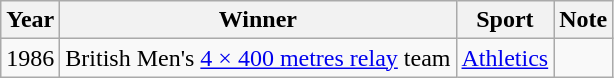<table class="wikitable">
<tr>
<th>Year</th>
<th>Winner</th>
<th>Sport</th>
<th class="unsortable">Note</th>
</tr>
<tr>
<td align=center>1986</td>
<td>British Men's <a href='#'>4 × 400 metres relay</a> team</td>
<td><a href='#'>Athletics</a></td>
<td align=center></td>
</tr>
</table>
